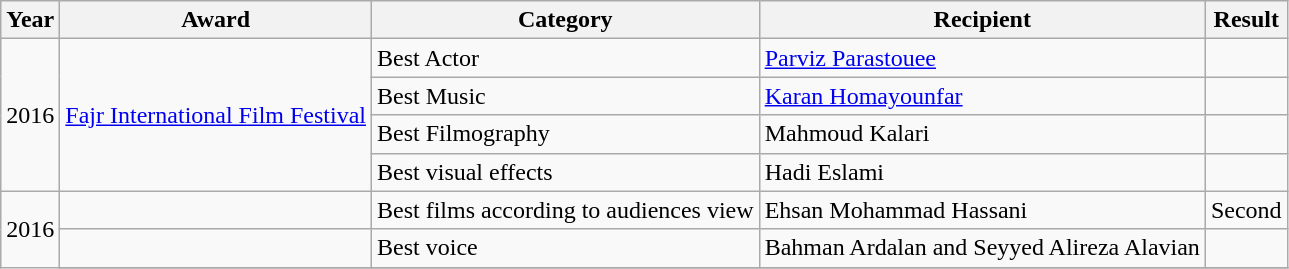<table class="wikitable">
<tr>
<th>Year</th>
<th>Award</th>
<th>Category</th>
<th>Recipient</th>
<th>Result</th>
</tr>
<tr>
<td rowspan="4">2016</td>
<td rowspan="4" style="text-align:center;"><a href='#'>Fajr International Film Festival</a></td>
<td>Best Actor</td>
<td><a href='#'>Parviz Parastouee</a></td>
<td></td>
</tr>
<tr>
<td>Best Music</td>
<td><a href='#'>Karan Homayounfar</a></td>
<td></td>
</tr>
<tr>
<td>Best Filmography</td>
<td>Mahmoud Kalari</td>
<td></td>
</tr>
<tr>
<td>Best visual effects</td>
<td>Hadi Eslami</td>
<td></td>
</tr>
<tr>
<td rowspan="4">2016</td>
<td></td>
<td>Best films according to audiences view</td>
<td>Ehsan Mohammad Hassani</td>
<td>Second</td>
</tr>
<tr>
<td></td>
<td>Best voice</td>
<td>Bahman Ardalan and Seyyed Alireza Alavian</td>
<td></td>
</tr>
<tr>
</tr>
</table>
